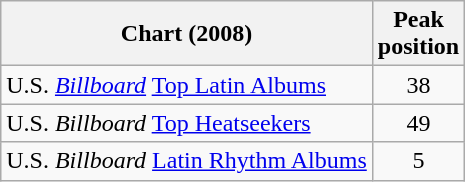<table class="wikitable">
<tr>
<th>Chart (2008)</th>
<th>Peak<br>position</th>
</tr>
<tr>
<td>U.S. <em><a href='#'>Billboard</a></em> <a href='#'>Top Latin Albums</a></td>
<td align="center">38</td>
</tr>
<tr>
<td>U.S. <em>Billboard</em> <a href='#'>Top Heatseekers</a></td>
<td align="center">49</td>
</tr>
<tr>
<td>U.S. <em>Billboard</em> <a href='#'>Latin Rhythm Albums</a></td>
<td align="center">5</td>
</tr>
</table>
